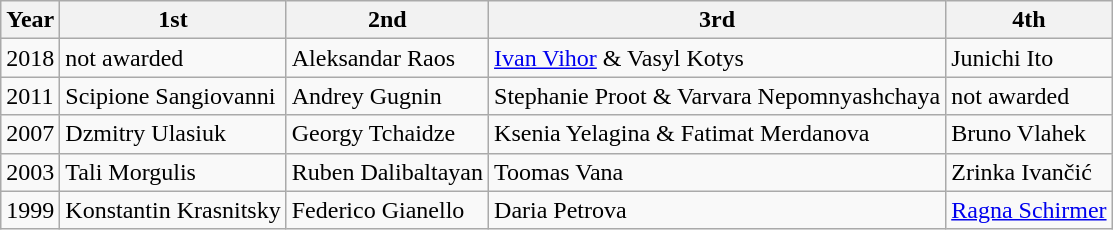<table class="wikitable">
<tr>
<th>Year</th>
<th>1st</th>
<th>2nd</th>
<th>3rd</th>
<th>4th</th>
</tr>
<tr valign="top">
<td>2018</td>
<td>not awarded</td>
<td> Aleksandar Raos</td>
<td> <a href='#'>Ivan Vihor</a> &  Vasyl Kotys</td>
<td> Junichi Ito</td>
</tr>
<tr valign="top">
<td>2011</td>
<td> Scipione Sangiovanni</td>
<td> Andrey Gugnin</td>
<td> Stephanie Proot &  Varvara Nepomnyashchaya</td>
<td>not awarded</td>
</tr>
<tr valign="top">
<td>2007</td>
<td> Dzmitry Ulasiuk</td>
<td> Georgy Tchaidze</td>
<td> Ksenia Yelagina &  Fatimat Merdanova</td>
<td> Bruno Vlahek</td>
</tr>
<tr valign="top">
<td>2003</td>
<td> Tali Morgulis</td>
<td> Ruben Dalibaltayan</td>
<td> Toomas Vana</td>
<td> Zrinka Ivančić</td>
</tr>
<tr valign="top">
<td>1999</td>
<td> Konstantin Krasnitsky</td>
<td> Federico Gianello</td>
<td> Daria Petrova</td>
<td> <a href='#'>Ragna Schirmer</a></td>
</tr>
</table>
